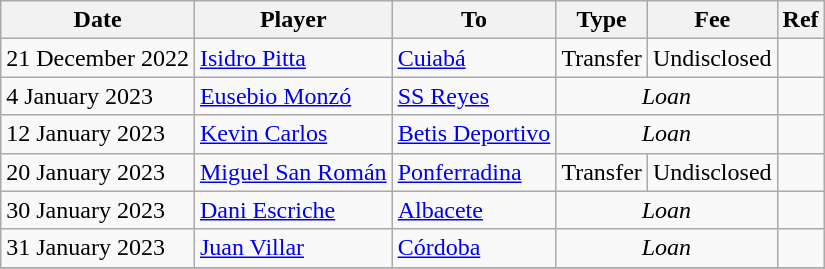<table class="wikitable">
<tr>
<th>Date</th>
<th>Player</th>
<th>To</th>
<th>Type</th>
<th>Fee</th>
<th>Ref</th>
</tr>
<tr>
<td>21 December 2022</td>
<td> <a href='#'>Isidro Pitta</a></td>
<td> <a href='#'>Cuiabá</a></td>
<td align=center>Transfer</td>
<td align=center>Undisclosed</td>
<td align=center></td>
</tr>
<tr>
<td>4 January 2023</td>
<td> <a href='#'>Eusebio Monzó</a></td>
<td><a href='#'>SS Reyes</a></td>
<td colspan=2 align=center><em>Loan</em></td>
<td align=center></td>
</tr>
<tr>
<td>12 January 2023</td>
<td> <a href='#'>Kevin Carlos</a></td>
<td><a href='#'>Betis Deportivo</a></td>
<td colspan=2 align=center><em>Loan</em></td>
<td align=center></td>
</tr>
<tr>
<td>20 January 2023</td>
<td> <a href='#'>Miguel San Román</a></td>
<td><a href='#'>Ponferradina</a></td>
<td align=center>Transfer</td>
<td align=center>Undisclosed</td>
<td align=center></td>
</tr>
<tr>
<td>30 January 2023</td>
<td> <a href='#'>Dani Escriche</a></td>
<td><a href='#'>Albacete</a></td>
<td colspan=2 align=center><em>Loan</em></td>
<td align=center></td>
</tr>
<tr>
<td>31 January 2023</td>
<td> <a href='#'>Juan Villar</a></td>
<td><a href='#'>Córdoba</a></td>
<td colspan=2 align=center><em>Loan</em></td>
<td align=center></td>
</tr>
<tr>
</tr>
</table>
